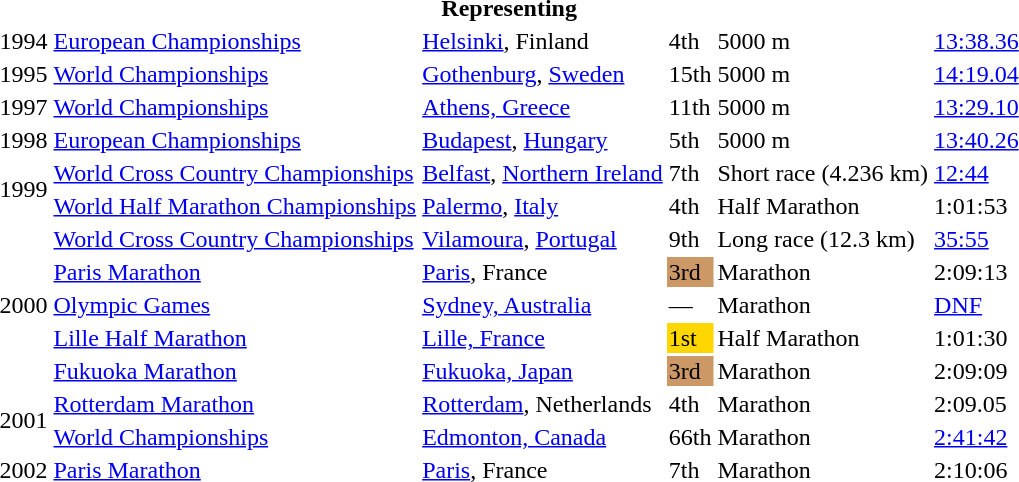<table>
<tr>
<th colspan="6">Representing </th>
</tr>
<tr>
<td>1994</td>
<td><a href='#'>European Championships</a></td>
<td><a href='#'>Helsinki</a>, Finland</td>
<td>4th</td>
<td>5000 m</td>
<td><a href='#'>13:38.36</a></td>
</tr>
<tr>
<td>1995</td>
<td><a href='#'>World Championships</a></td>
<td><a href='#'>Gothenburg</a>, <a href='#'>Sweden</a></td>
<td>15th</td>
<td>5000 m</td>
<td><a href='#'>14:19.04</a></td>
</tr>
<tr>
<td>1997</td>
<td><a href='#'>World Championships</a></td>
<td><a href='#'>Athens, Greece</a></td>
<td>11th</td>
<td>5000 m</td>
<td><a href='#'>13:29.10</a></td>
</tr>
<tr>
<td>1998</td>
<td><a href='#'>European Championships</a></td>
<td><a href='#'>Budapest</a>, <a href='#'>Hungary</a></td>
<td>5th</td>
<td>5000 m</td>
<td><a href='#'>13:40.26</a></td>
</tr>
<tr>
<td rowspan=2>1999</td>
<td><a href='#'>World Cross Country Championships</a></td>
<td><a href='#'>Belfast</a>, <a href='#'>Northern Ireland</a></td>
<td>7th</td>
<td>Short race (4.236 km)</td>
<td><a href='#'>12:44</a></td>
</tr>
<tr>
<td><a href='#'>World Half Marathon Championships</a></td>
<td><a href='#'>Palermo</a>, <a href='#'>Italy</a></td>
<td>4th</td>
<td>Half Marathon</td>
<td>1:01:53</td>
</tr>
<tr>
<td rowspan=5>2000</td>
<td><a href='#'>World Cross Country Championships</a></td>
<td><a href='#'>Vilamoura</a>, <a href='#'>Portugal</a></td>
<td>9th</td>
<td>Long race (12.3 km)</td>
<td><a href='#'>35:55</a></td>
</tr>
<tr>
<td><a href='#'>Paris Marathon</a></td>
<td><a href='#'>Paris</a>, France</td>
<td bgcolor="cc9966">3rd</td>
<td>Marathon</td>
<td>2:09:13</td>
</tr>
<tr>
<td><a href='#'>Olympic Games</a></td>
<td><a href='#'>Sydney, Australia</a></td>
<td>—</td>
<td>Marathon</td>
<td><a href='#'>DNF</a></td>
</tr>
<tr>
<td><a href='#'>Lille Half Marathon</a></td>
<td><a href='#'>Lille, France</a></td>
<td bgcolor="gold">1st</td>
<td>Half Marathon</td>
<td>1:01:30</td>
</tr>
<tr>
<td><a href='#'>Fukuoka Marathon</a></td>
<td><a href='#'>Fukuoka, Japan</a></td>
<td bgcolor="cc9966">3rd</td>
<td>Marathon</td>
<td>2:09:09</td>
</tr>
<tr>
<td rowspan=2>2001</td>
<td><a href='#'>Rotterdam Marathon</a></td>
<td><a href='#'>Rotterdam</a>, Netherlands</td>
<td>4th</td>
<td>Marathon</td>
<td>2:09.05</td>
</tr>
<tr>
<td><a href='#'>World Championships</a></td>
<td><a href='#'>Edmonton, Canada</a></td>
<td>66th</td>
<td>Marathon</td>
<td><a href='#'>2:41:42</a></td>
</tr>
<tr>
<td>2002</td>
<td><a href='#'>Paris Marathon</a></td>
<td><a href='#'>Paris</a>, France</td>
<td>7th</td>
<td>Marathon</td>
<td>2:10:06</td>
</tr>
</table>
